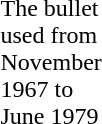<table width="80">
<tr>
<td></td>
</tr>
<tr>
<td><div>The bullet used from November 1967 to June 1979</div></td>
</tr>
</table>
